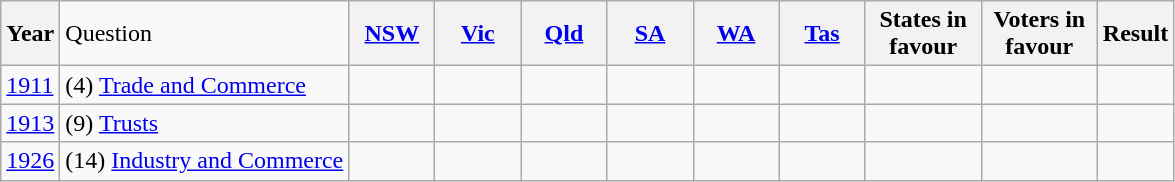<table class="wikitable">
<tr ---->
<th align="left">Year</th>
<td>Question</td>
<th style="width:50px" align=center><a href='#'>NSW</a></th>
<th style="width:50px" align=center><a href='#'>Vic</a></th>
<th style="width:50px" align=center><a href='#'>Qld</a></th>
<th style="width:50px" align=center><a href='#'>SA</a></th>
<th style="width:50px" align=center><a href='#'>WA</a></th>
<th style="width:50px" align=center><a href='#'>Tas</a></th>
<th style="width:70px" align=center><strong>States in favour</strong></th>
<th style="width:70px" align=center><strong> Voters in favour</strong></th>
<th><strong>Result</strong></th>
</tr>
<tr>
<td><a href='#'>1911</a></td>
<td>(4) <a href='#'>Trade and Commerce</a></td>
<td></td>
<td></td>
<td></td>
<td></td>
<td></td>
<td></td>
<td></td>
<td></td>
<td></td>
</tr>
<tr>
<td><a href='#'>1913</a></td>
<td>(9) <a href='#'>Trusts</a></td>
<td></td>
<td></td>
<td></td>
<td></td>
<td></td>
<td></td>
<td></td>
<td></td>
<td></td>
</tr>
<tr>
<td><a href='#'>1926</a></td>
<td>(14) <a href='#'>Industry and Commerce</a></td>
<td></td>
<td></td>
<td></td>
<td></td>
<td></td>
<td></td>
<td></td>
<td></td>
<td></td>
</tr>
</table>
